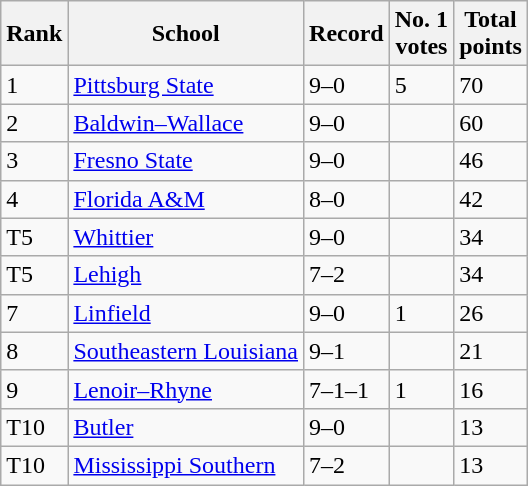<table class="wikitable">
<tr>
<th>Rank</th>
<th>School</th>
<th>Record</th>
<th>No. 1<br>votes</th>
<th>Total<br>points</th>
</tr>
<tr>
<td>1</td>
<td><a href='#'>Pittsburg State</a></td>
<td>9–0</td>
<td>5</td>
<td>70</td>
</tr>
<tr>
<td>2</td>
<td><a href='#'>Baldwin–Wallace</a></td>
<td>9–0</td>
<td></td>
<td>60</td>
</tr>
<tr>
<td>3</td>
<td><a href='#'>Fresno State</a></td>
<td>9–0</td>
<td></td>
<td>46</td>
</tr>
<tr>
<td>4</td>
<td><a href='#'>Florida A&M</a></td>
<td>8–0</td>
<td></td>
<td>42</td>
</tr>
<tr>
<td>T5</td>
<td><a href='#'>Whittier</a></td>
<td>9–0</td>
<td></td>
<td>34</td>
</tr>
<tr>
<td>T5</td>
<td><a href='#'>Lehigh</a></td>
<td>7–2</td>
<td></td>
<td>34</td>
</tr>
<tr>
<td>7</td>
<td><a href='#'>Linfield</a></td>
<td>9–0</td>
<td>1</td>
<td>26</td>
</tr>
<tr>
<td>8</td>
<td><a href='#'>Southeastern Louisiana</a></td>
<td>9–1</td>
<td></td>
<td>21</td>
</tr>
<tr>
<td>9</td>
<td><a href='#'>Lenoir–Rhyne</a></td>
<td>7–1–1</td>
<td>1</td>
<td>16</td>
</tr>
<tr>
<td>T10</td>
<td><a href='#'>Butler</a></td>
<td>9–0</td>
<td></td>
<td>13</td>
</tr>
<tr>
<td>T10</td>
<td><a href='#'>Mississippi Southern</a></td>
<td>7–2</td>
<td></td>
<td>13</td>
</tr>
</table>
